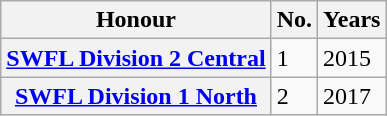<table class="wikitable plainrowheaders">
<tr>
<th scope=col>Honour</th>
<th scope=col>No.</th>
<th scope=col>Years</th>
</tr>
<tr>
<th scope=row><a href='#'>SWFL Division 2 Central</a></th>
<td>1</td>
<td>2015</td>
</tr>
<tr>
<th scope=row><a href='#'>SWFL Division 1 North</a></th>
<td>2</td>
<td>2017</td>
</tr>
</table>
